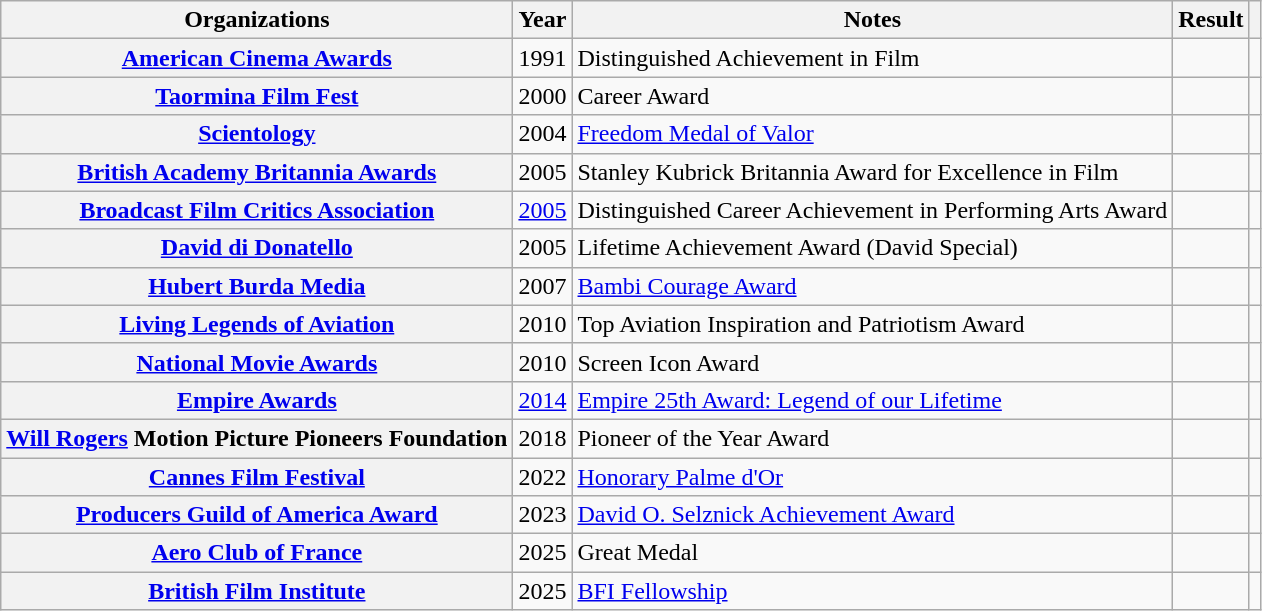<table class= "wikitable plainrowheaders sortable">
<tr>
<th>Organizations</th>
<th scope="col">Year</th>
<th scope="col">Notes</th>
<th scope="col">Result</th>
<th scope="col" class="unsortable"></th>
</tr>
<tr>
<th scope="row" rowspan="1"><a href='#'>American Cinema Awards</a></th>
<td style="text-align:center;">1991</td>
<td>Distinguished Achievement in Film</td>
<td></td>
<td style="text-align:center;"></td>
</tr>
<tr>
<th scope="row" rowspan="1"><a href='#'>Taormina Film Fest</a></th>
<td style="text-align:center;">2000</td>
<td>Career Award</td>
<td></td>
<td style="text-align:center;"></td>
</tr>
<tr>
<th scope="row" rowspan="1"><a href='#'>Scientology</a></th>
<td style="text-align:center;">2004</td>
<td><a href='#'>Freedom Medal of Valor</a></td>
<td></td>
<td style="text-align:center;"></td>
</tr>
<tr>
<th scope="row" rowspan="1"><a href='#'>British Academy Britannia Awards</a></th>
<td style="text-align:center;">2005</td>
<td>Stanley Kubrick Britannia Award for Excellence in Film</td>
<td></td>
<td style="text-align:center;"></td>
</tr>
<tr>
<th scope="row" rowspan="1"><a href='#'>Broadcast Film Critics Association</a></th>
<td style="text-align:center;"><a href='#'>2005</a></td>
<td>Distinguished Career Achievement in Performing Arts Award</td>
<td></td>
<td style="text-align:center;"></td>
</tr>
<tr>
<th scope="row" rowspan="1"><a href='#'>David di Donatello</a></th>
<td style="text-align:center;">2005</td>
<td>Lifetime Achievement Award (David Special)</td>
<td></td>
<td style="text-align:center;"></td>
</tr>
<tr>
<th scope="row" rowspan="1"><a href='#'>Hubert Burda Media</a></th>
<td style="text-align:center;">2007</td>
<td><a href='#'>Bambi Courage Award</a></td>
<td></td>
<td style="text-align:center;"></td>
</tr>
<tr>
<th scope="row" rowspan="1"><a href='#'>Living Legends of Aviation</a></th>
<td style="text-align:center;">2010</td>
<td>Top Aviation Inspiration and Patriotism Award</td>
<td></td>
<td style="text-align:center;"></td>
</tr>
<tr>
<th scope="row" rowspan="1"><a href='#'>National Movie Awards</a></th>
<td style="text-align:center;">2010</td>
<td>Screen Icon Award</td>
<td></td>
<td style="text-align:center;"></td>
</tr>
<tr>
<th scope="row" rowspan="1"><a href='#'>Empire Awards</a></th>
<td style="text-align:center;"><a href='#'>2014</a></td>
<td><a href='#'>Empire 25th Award: Legend of our Lifetime</a></td>
<td></td>
<td style="text-align:center;"></td>
</tr>
<tr>
<th scope="row" rowspan="1"><a href='#'>Will Rogers</a> Motion Picture Pioneers Foundation</th>
<td style="text-align:center;">2018</td>
<td>Pioneer of the Year Award</td>
<td></td>
<td style="text-align:center;"></td>
</tr>
<tr>
<th scope="row" rowspan="1"><a href='#'>Cannes Film Festival</a></th>
<td style="text-align:center;">2022</td>
<td><a href='#'>Honorary Palme d'Or</a></td>
<td></td>
<td style="text-align:center;"></td>
</tr>
<tr>
<th scope="row" rowspan="1"><a href='#'>Producers Guild of America Award</a></th>
<td style="text-align:center;">2023</td>
<td><a href='#'>David O. Selznick Achievement Award</a></td>
<td></td>
<td style="text-align:center;"></td>
</tr>
<tr>
<th scope="row" rowspan="1"><a href='#'>Aero Club of France</a></th>
<td style="text-align:center;">2025</td>
<td>Great Medal</td>
<td></td>
<td style="text-align:center;"></td>
</tr>
<tr>
<th scope="row" rowspan="1"><a href='#'>British Film Institute</a></th>
<td style="text-align:center;">2025</td>
<td><a href='#'>BFI Fellowship</a></td>
<td></td>
<td style="text-align:center;"></td>
</tr>
</table>
